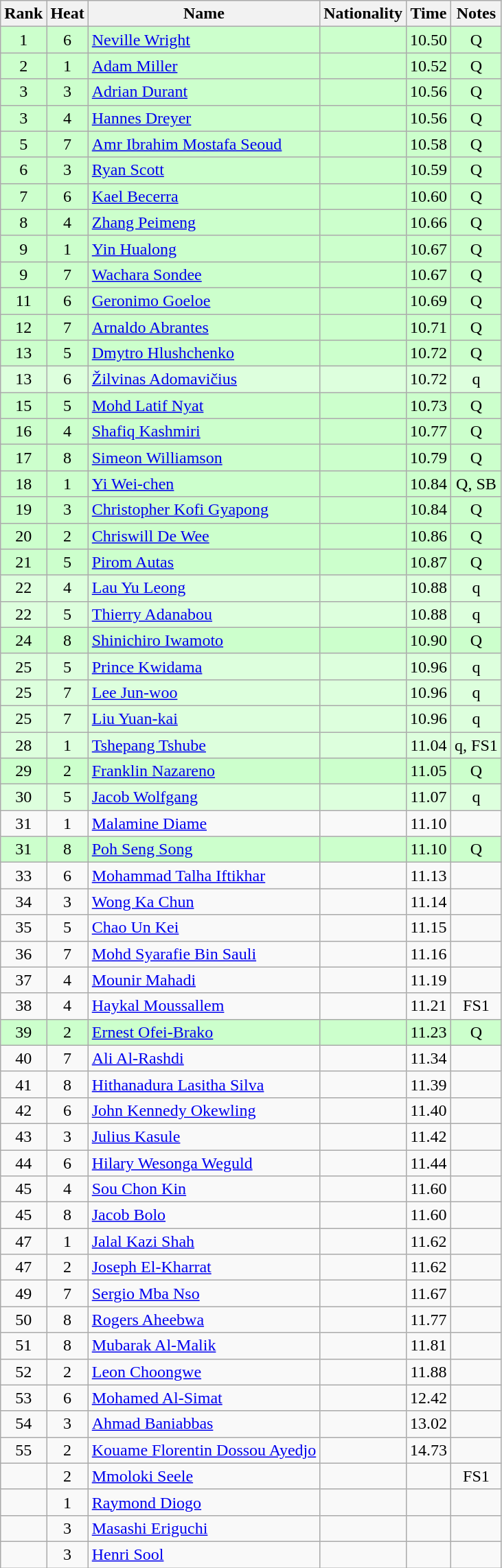<table class="wikitable sortable" style="text-align:center">
<tr>
<th>Rank</th>
<th>Heat</th>
<th>Name</th>
<th>Nationality</th>
<th>Time</th>
<th>Notes</th>
</tr>
<tr bgcolor=ccffcc>
<td>1</td>
<td>6</td>
<td align=left><a href='#'>Neville Wright</a></td>
<td align=left></td>
<td>10.50</td>
<td>Q</td>
</tr>
<tr bgcolor=ccffcc>
<td>2</td>
<td>1</td>
<td align=left><a href='#'>Adam Miller</a></td>
<td align=left></td>
<td>10.52</td>
<td>Q</td>
</tr>
<tr bgcolor=ccffcc>
<td>3</td>
<td>3</td>
<td align=left><a href='#'>Adrian Durant</a></td>
<td align=left></td>
<td>10.56</td>
<td>Q</td>
</tr>
<tr bgcolor=ccffcc>
<td>3</td>
<td>4</td>
<td align=left><a href='#'>Hannes Dreyer</a></td>
<td align=left></td>
<td>10.56</td>
<td>Q</td>
</tr>
<tr bgcolor=ccffcc>
<td>5</td>
<td>7</td>
<td align=left><a href='#'>Amr Ibrahim Mostafa Seoud</a></td>
<td align=left></td>
<td>10.58</td>
<td>Q</td>
</tr>
<tr bgcolor=ccffcc>
<td>6</td>
<td>3</td>
<td align=left><a href='#'>Ryan Scott</a></td>
<td align=left></td>
<td>10.59</td>
<td>Q</td>
</tr>
<tr bgcolor=ccffcc>
<td>7</td>
<td>6</td>
<td align=left><a href='#'>Kael Becerra</a></td>
<td align=left></td>
<td>10.60</td>
<td>Q</td>
</tr>
<tr bgcolor=ccffcc>
<td>8</td>
<td>4</td>
<td align=left><a href='#'>Zhang Peimeng</a></td>
<td align=left></td>
<td>10.66</td>
<td>Q</td>
</tr>
<tr bgcolor=ccffcc>
<td>9</td>
<td>1</td>
<td align=left><a href='#'>Yin Hualong</a></td>
<td align=left></td>
<td>10.67</td>
<td>Q</td>
</tr>
<tr bgcolor=ccffcc>
<td>9</td>
<td>7</td>
<td align=left><a href='#'>Wachara Sondee</a></td>
<td align=left></td>
<td>10.67</td>
<td>Q</td>
</tr>
<tr bgcolor=ccffcc>
<td>11</td>
<td>6</td>
<td align=left><a href='#'>Geronimo Goeloe</a></td>
<td align=left></td>
<td>10.69</td>
<td>Q</td>
</tr>
<tr bgcolor=ccffcc>
<td>12</td>
<td>7</td>
<td align=left><a href='#'>Arnaldo Abrantes</a></td>
<td align=left></td>
<td>10.71</td>
<td>Q</td>
</tr>
<tr bgcolor=ccffcc>
<td>13</td>
<td>5</td>
<td align=left><a href='#'>Dmytro Hlushchenko</a></td>
<td align=left></td>
<td>10.72</td>
<td>Q</td>
</tr>
<tr bgcolor=ddffdd>
<td>13</td>
<td>6</td>
<td align=left><a href='#'>Žilvinas Adomavičius</a></td>
<td align=left></td>
<td>10.72</td>
<td>q</td>
</tr>
<tr bgcolor=ccffcc>
<td>15</td>
<td>5</td>
<td align=left><a href='#'>Mohd Latif Nyat</a></td>
<td align=left></td>
<td>10.73</td>
<td>Q</td>
</tr>
<tr bgcolor=ccffcc>
<td>16</td>
<td>4</td>
<td align=left><a href='#'>Shafiq Kashmiri</a></td>
<td align=left></td>
<td>10.77</td>
<td>Q</td>
</tr>
<tr bgcolor=ccffcc>
<td>17</td>
<td>8</td>
<td align=left><a href='#'>Simeon Williamson</a></td>
<td align=left></td>
<td>10.79</td>
<td>Q</td>
</tr>
<tr bgcolor=ccffcc>
<td>18</td>
<td>1</td>
<td align=left><a href='#'>Yi Wei-chen</a></td>
<td align=left></td>
<td>10.84</td>
<td>Q, SB</td>
</tr>
<tr bgcolor=ccffcc>
<td>19</td>
<td>3</td>
<td align=left><a href='#'>Christopher Kofi Gyapong</a></td>
<td align=left></td>
<td>10.84</td>
<td>Q</td>
</tr>
<tr bgcolor=ccffcc>
<td>20</td>
<td>2</td>
<td align=left><a href='#'>Chriswill De Wee</a></td>
<td align=left></td>
<td>10.86</td>
<td>Q</td>
</tr>
<tr bgcolor=ccffcc>
<td>21</td>
<td>5</td>
<td align=left><a href='#'>Pirom Autas</a></td>
<td align=left></td>
<td>10.87</td>
<td>Q</td>
</tr>
<tr bgcolor=ddffdd>
<td>22</td>
<td>4</td>
<td align=left><a href='#'>Lau Yu Leong</a></td>
<td align=left></td>
<td>10.88</td>
<td>q</td>
</tr>
<tr bgcolor=ddffdd>
<td>22</td>
<td>5</td>
<td align=left><a href='#'>Thierry Adanabou</a></td>
<td align=left></td>
<td>10.88</td>
<td>q</td>
</tr>
<tr bgcolor=ccffcc>
<td>24</td>
<td>8</td>
<td align=left><a href='#'>Shinichiro Iwamoto</a></td>
<td align=left></td>
<td>10.90</td>
<td>Q</td>
</tr>
<tr bgcolor=ddffdd>
<td>25</td>
<td>5</td>
<td align=left><a href='#'>Prince Kwidama</a></td>
<td align=left></td>
<td>10.96</td>
<td>q</td>
</tr>
<tr bgcolor=ddffdd>
<td>25</td>
<td>7</td>
<td align=left><a href='#'>Lee Jun-woo</a></td>
<td align=left></td>
<td>10.96</td>
<td>q</td>
</tr>
<tr bgcolor=ddffdd>
<td>25</td>
<td>7</td>
<td align=left><a href='#'>Liu Yuan-kai</a></td>
<td align=left></td>
<td>10.96</td>
<td>q</td>
</tr>
<tr bgcolor=ddffdd>
<td>28</td>
<td>1</td>
<td align=left><a href='#'>Tshepang Tshube</a></td>
<td align=left></td>
<td>11.04</td>
<td>q, FS1</td>
</tr>
<tr bgcolor=ccffcc>
<td>29</td>
<td>2</td>
<td align=left><a href='#'>Franklin Nazareno</a></td>
<td align=left></td>
<td>11.05</td>
<td>Q</td>
</tr>
<tr bgcolor=ddffdd>
<td>30</td>
<td>5</td>
<td align=left><a href='#'>Jacob Wolfgang</a></td>
<td align=left></td>
<td>11.07</td>
<td>q</td>
</tr>
<tr>
<td>31</td>
<td>1</td>
<td align=left><a href='#'>Malamine Diame</a></td>
<td align=left></td>
<td>11.10</td>
<td></td>
</tr>
<tr bgcolor=ccffcc>
<td>31</td>
<td>8</td>
<td align=left><a href='#'>Poh Seng Song</a></td>
<td align=left></td>
<td>11.10</td>
<td>Q</td>
</tr>
<tr>
<td>33</td>
<td>6</td>
<td align=left><a href='#'>Mohammad Talha Iftikhar</a></td>
<td align=left></td>
<td>11.13</td>
<td></td>
</tr>
<tr>
<td>34</td>
<td>3</td>
<td align=left><a href='#'>Wong Ka Chun</a></td>
<td align=left></td>
<td>11.14</td>
<td></td>
</tr>
<tr>
<td>35</td>
<td>5</td>
<td align=left><a href='#'>Chao Un Kei</a></td>
<td align=left></td>
<td>11.15</td>
<td></td>
</tr>
<tr>
<td>36</td>
<td>7</td>
<td align=left><a href='#'>Mohd Syarafie Bin Sauli</a></td>
<td align=left></td>
<td>11.16</td>
<td></td>
</tr>
<tr>
<td>37</td>
<td>4</td>
<td align=left><a href='#'>Mounir Mahadi</a></td>
<td align=left></td>
<td>11.19</td>
<td></td>
</tr>
<tr>
<td>38</td>
<td>4</td>
<td align=left><a href='#'>Haykal Moussallem</a></td>
<td align=left></td>
<td>11.21</td>
<td>FS1</td>
</tr>
<tr bgcolor=ccffcc>
<td>39</td>
<td>2</td>
<td align=left><a href='#'>Ernest Ofei-Brako</a></td>
<td align=left></td>
<td>11.23</td>
<td>Q</td>
</tr>
<tr>
<td>40</td>
<td>7</td>
<td align=left><a href='#'>Ali Al-Rashdi</a></td>
<td align=left></td>
<td>11.34</td>
<td></td>
</tr>
<tr>
<td>41</td>
<td>8</td>
<td align=left><a href='#'>Hithanadura Lasitha Silva</a></td>
<td align=left></td>
<td>11.39</td>
<td></td>
</tr>
<tr>
<td>42</td>
<td>6</td>
<td align=left><a href='#'>John Kennedy Okewling</a></td>
<td align=left></td>
<td>11.40</td>
<td></td>
</tr>
<tr>
<td>43</td>
<td>3</td>
<td align=left><a href='#'>Julius Kasule</a></td>
<td align=left></td>
<td>11.42</td>
<td></td>
</tr>
<tr>
<td>44</td>
<td>6</td>
<td align=left><a href='#'>Hilary Wesonga Weguld</a></td>
<td align=left></td>
<td>11.44</td>
<td></td>
</tr>
<tr>
<td>45</td>
<td>4</td>
<td align=left><a href='#'>Sou Chon Kin</a></td>
<td align=left></td>
<td>11.60</td>
<td></td>
</tr>
<tr>
<td>45</td>
<td>8</td>
<td align=left><a href='#'>Jacob Bolo</a></td>
<td align=left></td>
<td>11.60</td>
<td></td>
</tr>
<tr>
<td>47</td>
<td>1</td>
<td align=left><a href='#'>Jalal Kazi Shah</a></td>
<td align=left></td>
<td>11.62</td>
<td></td>
</tr>
<tr>
<td>47</td>
<td>2</td>
<td align=left><a href='#'>Joseph El-Kharrat</a></td>
<td align=left></td>
<td>11.62</td>
<td></td>
</tr>
<tr>
<td>49</td>
<td>7</td>
<td align=left><a href='#'>Sergio Mba Nso</a></td>
<td align=left></td>
<td>11.67</td>
<td></td>
</tr>
<tr>
<td>50</td>
<td>8</td>
<td align=left><a href='#'>Rogers Aheebwa</a></td>
<td align=left></td>
<td>11.77</td>
<td></td>
</tr>
<tr>
<td>51</td>
<td>8</td>
<td align=left><a href='#'>Mubarak Al-Malik</a></td>
<td align=left></td>
<td>11.81</td>
<td></td>
</tr>
<tr>
<td>52</td>
<td>2</td>
<td align=left><a href='#'>Leon Choongwe</a></td>
<td align=left></td>
<td>11.88</td>
<td></td>
</tr>
<tr>
<td>53</td>
<td>6</td>
<td align=left><a href='#'>Mohamed Al-Simat</a></td>
<td align=left></td>
<td>12.42</td>
<td></td>
</tr>
<tr>
<td>54</td>
<td>3</td>
<td align=left><a href='#'>Ahmad Baniabbas</a></td>
<td align=left></td>
<td>13.02</td>
<td></td>
</tr>
<tr>
<td>55</td>
<td>2</td>
<td align=left><a href='#'>Kouame Florentin Dossou Ayedjo</a></td>
<td align=left></td>
<td>14.73</td>
<td></td>
</tr>
<tr>
<td></td>
<td>2</td>
<td align=left><a href='#'>Mmoloki Seele</a></td>
<td align=left></td>
<td></td>
<td>FS1</td>
</tr>
<tr>
<td></td>
<td>1</td>
<td align=left><a href='#'>Raymond Diogo</a></td>
<td align=left></td>
<td></td>
<td></td>
</tr>
<tr>
<td></td>
<td>3</td>
<td align=left><a href='#'>Masashi Eriguchi</a></td>
<td align=left></td>
<td></td>
<td></td>
</tr>
<tr>
<td></td>
<td>3</td>
<td align=left><a href='#'>Henri Sool</a></td>
<td align=left></td>
<td></td>
<td></td>
</tr>
</table>
